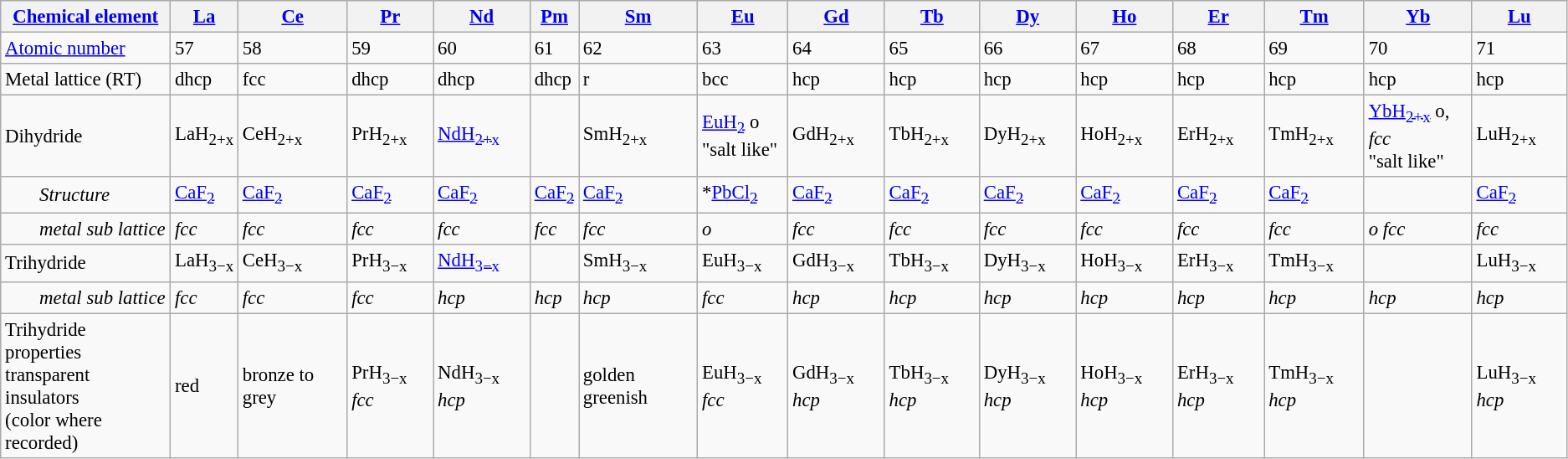<table class="wikitable collapsible collapsed" style="font-size:95%;">
<tr>
<th><a href='#'>Chemical element</a></th>
<th><a href='#'>La</a></th>
<th><a href='#'>Ce</a></th>
<th><a href='#'>Pr</a></th>
<th><a href='#'>Nd</a></th>
<th><a href='#'>Pm</a></th>
<th><a href='#'>Sm</a></th>
<th><a href='#'>Eu</a></th>
<th><a href='#'>Gd</a></th>
<th><a href='#'>Tb</a></th>
<th><a href='#'>Dy</a></th>
<th><a href='#'>Ho</a></th>
<th><a href='#'>Er</a></th>
<th><a href='#'>Tm</a></th>
<th><a href='#'>Yb</a></th>
<th><a href='#'>Lu</a></th>
</tr>
<tr>
<td><a href='#'>Atomic number</a></td>
<td>57</td>
<td>58</td>
<td>59</td>
<td>60</td>
<td>61</td>
<td>62</td>
<td>63</td>
<td>64</td>
<td>65</td>
<td>66</td>
<td>67</td>
<td>68</td>
<td>69</td>
<td>70</td>
<td>71</td>
</tr>
<tr>
<td>Metal lattice (RT)</td>
<td>dhcp</td>
<td>fcc</td>
<td>dhcp</td>
<td>dhcp</td>
<td>dhcp</td>
<td>r</td>
<td>bcc</td>
<td>hcp</td>
<td>hcp</td>
<td>hcp</td>
<td>hcp</td>
<td>hcp</td>
<td>hcp</td>
<td>hcp</td>
<td>hcp</td>
</tr>
<tr>
<td>Dihydride</td>
<td>LaH<sub>2+x</sub></td>
<td>CeH<sub>2+x</sub></td>
<td>PrH<sub>2+x</sub></td>
<td><a href='#'>NdH<sub>2+x</sub></a></td>
<td></td>
<td>SmH<sub>2+x</sub></td>
<td><a href='#'>EuH<sub>2</sub></a> o <br> "salt like"</td>
<td>GdH<sub>2+x</sub></td>
<td>TbH<sub>2+x</sub></td>
<td>DyH<sub>2+x</sub></td>
<td>HoH<sub>2+x</sub></td>
<td>ErH<sub>2+x</sub></td>
<td>TmH<sub>2+x</sub></td>
<td><a href='#'>YbH<sub>2+x</sub></a> o, <em>fcc</em><br> "salt like"</td>
<td>LuH<sub>2+x</sub></td>
</tr>
<tr>
<td style="padding-left: 2em"><em>Structure</em></td>
<td><a href='#'>CaF<sub>2</sub></a></td>
<td><a href='#'>CaF<sub>2</sub></a></td>
<td><a href='#'>CaF<sub>2</sub></a></td>
<td><a href='#'>CaF<sub>2</sub></a></td>
<td><a href='#'>CaF<sub>2</sub></a></td>
<td><a href='#'>CaF<sub>2</sub></a></td>
<td>*<a href='#'>PbCl<sub>2</sub></a></td>
<td><a href='#'>CaF<sub>2</sub></a></td>
<td><a href='#'>CaF<sub>2</sub></a></td>
<td><a href='#'>CaF<sub>2</sub></a></td>
<td><a href='#'>CaF<sub>2</sub></a></td>
<td><a href='#'>CaF<sub>2</sub></a></td>
<td><a href='#'>CaF<sub>2</sub></a></td>
<td></td>
<td><a href='#'>CaF<sub>2</sub></a></td>
</tr>
<tr>
<td style="padding-left: 2em"><em>metal sub lattice</em></td>
<td><em>fcc</em></td>
<td><em>fcc</em></td>
<td><em>fcc</em></td>
<td><em>fcc</em></td>
<td><em>fcc</em></td>
<td><em>fcc</em></td>
<td><em>o</em></td>
<td><em>fcc</em></td>
<td><em>fcc</em></td>
<td><em>fcc</em></td>
<td><em>fcc</em></td>
<td><em>fcc</em></td>
<td><em>fcc</em></td>
<td><em>o</em> <em>fcc</em></td>
<td><em>fcc</em></td>
</tr>
<tr>
<td>Trihydride</td>
<td>LaH<sub>3−x</sub></td>
<td>CeH<sub>3−x</sub></td>
<td>PrH<sub>3−x</sub></td>
<td><a href='#'>NdH<sub>3−x</sub></a></td>
<td></td>
<td>SmH<sub>3−x</sub></td>
<td>EuH<sub>3−x</sub></td>
<td>GdH<sub>3−x</sub></td>
<td>TbH<sub>3−x</sub></td>
<td>DyH<sub>3−x</sub></td>
<td>HoH<sub>3−x</sub></td>
<td>ErH<sub>3−x</sub></td>
<td>TmH<sub>3−x</sub></td>
<td></td>
<td>LuH<sub>3−x</sub></td>
</tr>
<tr>
<td style="padding-left: 2em"><em>metal sub lattice</em></td>
<td><em>fcc</em></td>
<td><em>fcc</em></td>
<td><em>fcc</em></td>
<td><em>hcp</em></td>
<td><em>hcp</em></td>
<td><em>hcp</em></td>
<td><em>fcc</em></td>
<td><em>hcp</em></td>
<td><em>hcp</em></td>
<td><em>hcp</em></td>
<td><em>hcp</em></td>
<td><em>hcp</em></td>
<td><em>hcp</em></td>
<td><em>hcp</em></td>
<td><em>hcp</em></td>
</tr>
<tr>
<td>Trihydride properties<br> transparent insulators <br>(color where recorded)</td>
<td>red</td>
<td>bronze to grey</td>
<td>PrH<sub>3−x</sub> <em>fcc</em></td>
<td>NdH<sub>3−x</sub> <em>hcp</em></td>
<td></td>
<td>golden greenish</td>
<td>EuH<sub>3−x</sub> <em>fcc</em></td>
<td>GdH<sub>3−x</sub> <em>hcp</em></td>
<td>TbH<sub>3−x</sub> <em>hcp</em></td>
<td>DyH<sub>3−x</sub> <em>hcp</em></td>
<td>HoH<sub>3−x</sub> <em>hcp</em></td>
<td>ErH<sub>3−x</sub> <em>hcp</em></td>
<td>TmH<sub>3−x</sub> <em>hcp</em></td>
<td></td>
<td>LuH<sub>3−x</sub> <em>hcp</em></td>
</tr>
</table>
